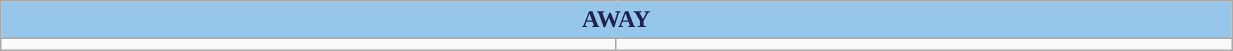<table class="wikitable collapsible collapsed" style="width:65%">
<tr>
<th colspan=5 ! style="color:#1F224F; background:#96C6EA">AWAY</th>
</tr>
<tr>
<td></td>
<td></td>
</tr>
</table>
